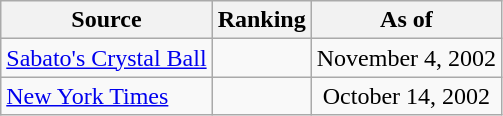<table class="wikitable" style="text-align:center">
<tr>
<th>Source</th>
<th>Ranking</th>
<th>As of</th>
</tr>
<tr>
<td align=left><a href='#'>Sabato's Crystal Ball</a></td>
<td></td>
<td>November 4, 2002</td>
</tr>
<tr>
<td align=left><a href='#'>New York Times</a></td>
<td></td>
<td>October 14, 2002</td>
</tr>
</table>
